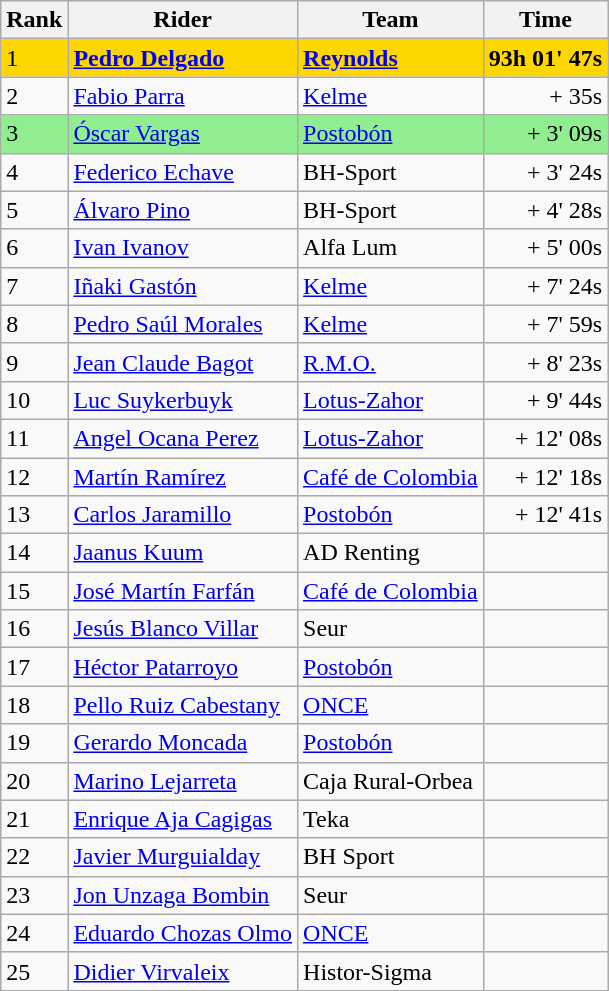<table class="wikitable">
<tr>
<th>Rank</th>
<th>Rider</th>
<th>Team</th>
<th>Time</th>
</tr>
<tr bgcolor=gold>
<td>1</td>
<td>	<strong><a href='#'>Pedro Delgado</a></strong></td>
<td><strong><a href='#'>Reynolds</a></strong></td>
<td align="right"><strong>93h 01' 47s</strong></td>
</tr>
<tr>
<td>2</td>
<td>	<a href='#'>Fabio Parra</a></td>
<td><a href='#'>Kelme</a></td>
<td align="right">+ 35s</td>
</tr>
<tr bgcolor=lightgreen>
<td>3</td>
<td>	<a href='#'>Óscar Vargas</a></td>
<td><a href='#'>Postobón</a></td>
<td align="right">+ 3' 09s</td>
</tr>
<tr>
<td>4</td>
<td>	<a href='#'>Federico Echave</a></td>
<td>BH-Sport</td>
<td align="right">+ 3' 24s</td>
</tr>
<tr>
<td>5</td>
<td>	<a href='#'>Álvaro Pino</a></td>
<td>BH-Sport</td>
<td align="right">+ 4' 28s</td>
</tr>
<tr>
<td>6</td>
<td>	<a href='#'>Ivan Ivanov</a></td>
<td>Alfa Lum</td>
<td align="right">+ 5' 00s</td>
</tr>
<tr>
<td>7</td>
<td>	<a href='#'>Iñaki Gastón</a></td>
<td><a href='#'>Kelme</a></td>
<td align="right">+ 7' 24s</td>
</tr>
<tr>
<td>8</td>
<td>	<a href='#'>Pedro Saúl Morales</a></td>
<td><a href='#'>Kelme</a></td>
<td align="right">+ 7' 59s</td>
</tr>
<tr>
<td>9</td>
<td>	<a href='#'>Jean Claude Bagot</a></td>
<td><a href='#'>R.M.O.</a></td>
<td align="right">+ 8' 23s</td>
</tr>
<tr>
<td>10</td>
<td>	<a href='#'>Luc Suykerbuyk</a></td>
<td><a href='#'>Lotus-Zahor</a></td>
<td align="right">+ 9' 44s</td>
</tr>
<tr>
<td>11</td>
<td>	<a href='#'>Angel Ocana Perez</a></td>
<td><a href='#'>Lotus-Zahor</a></td>
<td align="right">+ 12' 08s</td>
</tr>
<tr>
<td>12</td>
<td>	<a href='#'>Martín Ramírez</a></td>
<td><a href='#'>Café de Colombia</a></td>
<td align="right">+ 12' 18s</td>
</tr>
<tr>
<td>13</td>
<td>	<a href='#'>Carlos Jaramillo</a></td>
<td><a href='#'>Postobón</a></td>
<td align="right">+ 12' 41s</td>
</tr>
<tr>
<td>14</td>
<td>	<a href='#'>Jaanus Kuum</a></td>
<td>AD Renting</td>
<td align="right"></td>
</tr>
<tr>
<td>15</td>
<td>	<a href='#'>José Martín Farfán</a></td>
<td><a href='#'>Café de Colombia</a></td>
<td align="right"></td>
</tr>
<tr>
<td>16</td>
<td>	<a href='#'>Jesús Blanco Villar</a></td>
<td>Seur</td>
<td align="right"></td>
</tr>
<tr>
<td>17</td>
<td>	<a href='#'>Héctor Patarroyo</a></td>
<td><a href='#'>Postobón</a></td>
<td align="right"></td>
</tr>
<tr>
<td>18</td>
<td>	<a href='#'>Pello Ruiz Cabestany</a></td>
<td><a href='#'>ONCE</a></td>
<td align="right"></td>
</tr>
<tr>
<td>19</td>
<td>	<a href='#'>Gerardo Moncada</a></td>
<td><a href='#'>Postobón</a></td>
<td align="right"></td>
</tr>
<tr>
<td>20</td>
<td>	<a href='#'>Marino Lejarreta</a></td>
<td>Caja Rural-Orbea</td>
<td align="right"></td>
</tr>
<tr>
<td>21</td>
<td>	<a href='#'>Enrique Aja Cagigas</a></td>
<td>Teka</td>
<td align="right"></td>
</tr>
<tr>
<td>22</td>
<td>	<a href='#'>Javier Murguialday</a></td>
<td>BH Sport</td>
<td align="right"></td>
</tr>
<tr>
<td>23</td>
<td>	<a href='#'>Jon Unzaga Bombin</a></td>
<td>Seur</td>
<td align="right"></td>
</tr>
<tr>
<td>24</td>
<td>	<a href='#'>Eduardo Chozas Olmo</a></td>
<td><a href='#'>ONCE</a></td>
<td align="right"></td>
</tr>
<tr>
<td>25</td>
<td>	<a href='#'>Didier Virvaleix</a></td>
<td>Histor-Sigma</td>
<td align="right"></td>
</tr>
</table>
